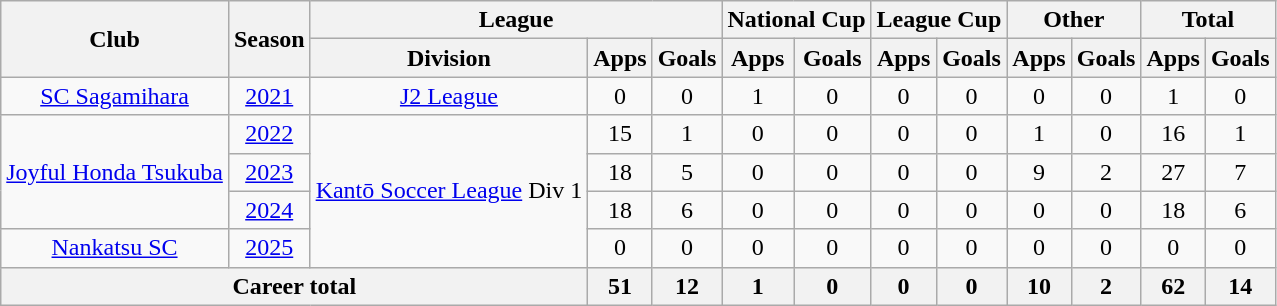<table class="wikitable" style="text-align: center">
<tr>
<th rowspan="2">Club</th>
<th rowspan="2">Season</th>
<th colspan="3">League</th>
<th colspan="2">National Cup</th>
<th colspan="2">League Cup</th>
<th colspan="2">Other</th>
<th colspan="2">Total</th>
</tr>
<tr>
<th>Division</th>
<th>Apps</th>
<th>Goals</th>
<th>Apps</th>
<th>Goals</th>
<th>Apps</th>
<th>Goals</th>
<th>Apps</th>
<th>Goals</th>
<th>Apps</th>
<th>Goals</th>
</tr>
<tr>
<td><a href='#'>SC Sagamihara</a></td>
<td><a href='#'>2021</a></td>
<td><a href='#'>J2 League</a></td>
<td>0</td>
<td>0</td>
<td>1</td>
<td>0</td>
<td>0</td>
<td>0</td>
<td>0</td>
<td>0</td>
<td>1</td>
<td>0</td>
</tr>
<tr>
<td rowspan="3"><a href='#'>Joyful Honda Tsukuba</a></td>
<td><a href='#'>2022</a></td>
<td rowspan="4"><a href='#'>Kantō Soccer League</a> Div 1</td>
<td>15</td>
<td>1</td>
<td>0</td>
<td>0</td>
<td>0</td>
<td>0</td>
<td>1</td>
<td>0</td>
<td>16</td>
<td>1</td>
</tr>
<tr>
<td><a href='#'>2023</a></td>
<td>18</td>
<td>5</td>
<td>0</td>
<td>0</td>
<td>0</td>
<td>0</td>
<td>9</td>
<td>2</td>
<td>27</td>
<td>7</td>
</tr>
<tr>
<td><a href='#'>2024</a></td>
<td>18</td>
<td>6</td>
<td>0</td>
<td>0</td>
<td>0</td>
<td>0</td>
<td>0</td>
<td>0</td>
<td>18</td>
<td>6</td>
</tr>
<tr>
<td><a href='#'>Nankatsu SC</a></td>
<td><a href='#'>2025</a></td>
<td>0</td>
<td>0</td>
<td>0</td>
<td>0</td>
<td>0</td>
<td>0</td>
<td>0</td>
<td>0</td>
<td>0</td>
<td>0</td>
</tr>
<tr>
<th colspan=3>Career total</th>
<th>51</th>
<th>12</th>
<th>1</th>
<th>0</th>
<th>0</th>
<th>0</th>
<th>10</th>
<th>2</th>
<th>62</th>
<th>14</th>
</tr>
</table>
